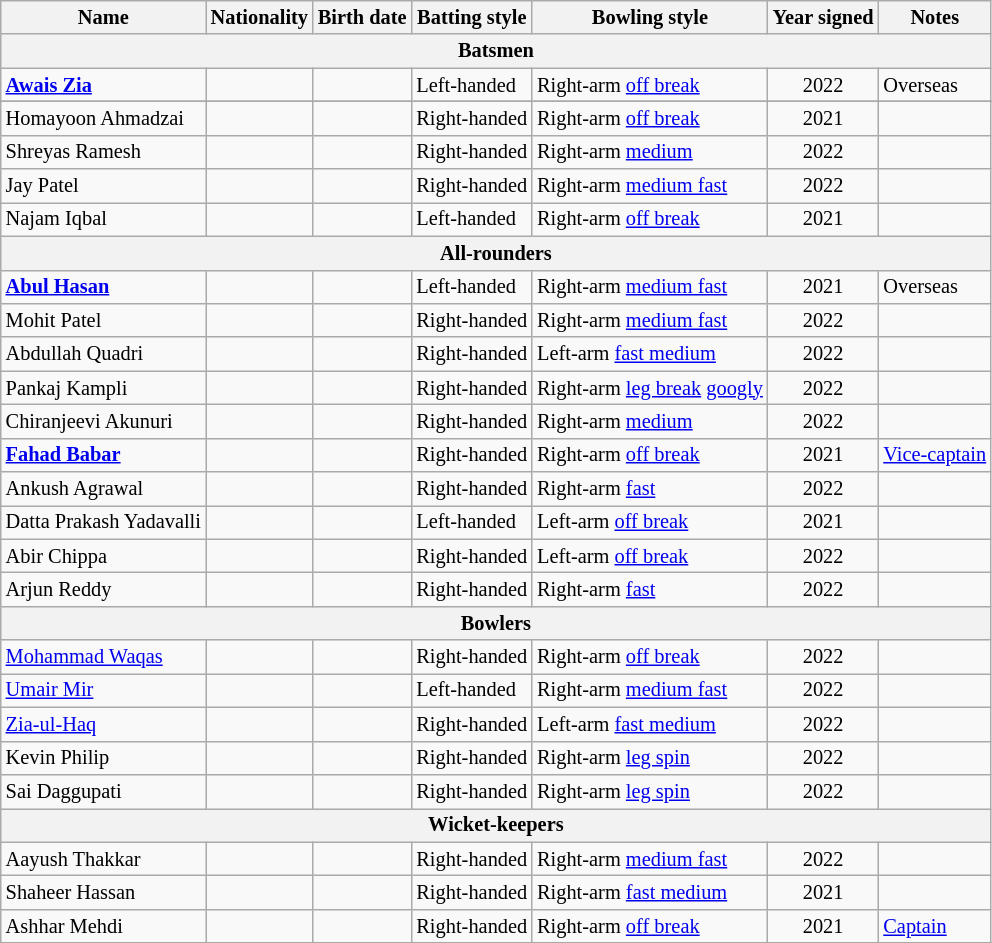<table class="wikitable" style="font-size:85%;">
<tr>
<th>Name</th>
<th>Nationality</th>
<th>Birth date</th>
<th>Batting style</th>
<th>Bowling style</th>
<th>Year signed</th>
<th>Notes</th>
</tr>
<tr>
<th colspan="7" style="text-align:center;">Batsmen</th>
</tr>
<tr>
<td><strong><a href='#'>Awais Zia</a></strong></td>
<td></td>
<td></td>
<td>Left-handed</td>
<td>Right-arm <a href='#'>off break</a></td>
<td style="text-align:center;">2022</td>
<td>Overseas</td>
</tr>
<tr>
</tr>
<tr>
<td>Homayoon Ahmadzai</td>
<td></td>
<td></td>
<td>Right-handed</td>
<td>Right-arm <a href='#'>off break</a></td>
<td style="text-align:center;">2021</td>
<td></td>
</tr>
<tr>
<td>Shreyas Ramesh</td>
<td></td>
<td></td>
<td>Right-handed</td>
<td>Right-arm <a href='#'>medium</a></td>
<td style="text-align:center;">2022</td>
<td></td>
</tr>
<tr>
<td>Jay Patel</td>
<td></td>
<td></td>
<td>Right-handed</td>
<td>Right-arm <a href='#'>medium fast</a></td>
<td style="text-align:center;">2022</td>
<td></td>
</tr>
<tr>
<td>Najam Iqbal</td>
<td></td>
<td></td>
<td>Left-handed</td>
<td>Right-arm <a href='#'>off break</a></td>
<td style="text-align:center;">2021</td>
<td></td>
</tr>
<tr>
<th colspan="7" style="text-align:center;">All-rounders</th>
</tr>
<tr>
<td><strong><a href='#'>Abul Hasan</a></strong></td>
<td></td>
<td></td>
<td>Left-handed</td>
<td>Right-arm <a href='#'>medium fast</a></td>
<td style="text-align:center;">2021</td>
<td>Overseas</td>
</tr>
<tr>
<td>Mohit Patel</td>
<td></td>
<td></td>
<td>Right-handed</td>
<td>Right-arm <a href='#'>medium fast</a></td>
<td style="text-align:center;">2022</td>
<td></td>
</tr>
<tr>
<td>Abdullah Quadri</td>
<td></td>
<td></td>
<td>Right-handed</td>
<td>Left-arm <a href='#'>fast medium</a></td>
<td style="text-align:center;">2022</td>
<td></td>
</tr>
<tr>
<td>Pankaj Kampli</td>
<td></td>
<td></td>
<td>Right-handed</td>
<td>Right-arm <a href='#'>leg break</a> <a href='#'>googly</a></td>
<td style="text-align:center;">2022</td>
<td></td>
</tr>
<tr>
<td>Chiranjeevi Akunuri</td>
<td></td>
<td></td>
<td>Right-handed</td>
<td>Right-arm <a href='#'>medium</a></td>
<td style="text-align:center;">2022</td>
<td></td>
</tr>
<tr>
<td><strong><a href='#'>Fahad Babar</a></strong></td>
<td></td>
<td></td>
<td>Right-handed</td>
<td>Right-arm <a href='#'>off break</a></td>
<td style="text-align:center;">2021</td>
<td><a href='#'>Vice-captain</a></td>
</tr>
<tr>
<td>Ankush Agrawal</td>
<td></td>
<td></td>
<td>Right-handed</td>
<td>Right-arm <a href='#'>fast</a></td>
<td style="text-align:center;">2022</td>
<td></td>
</tr>
<tr>
<td>Datta Prakash Yadavalli</td>
<td></td>
<td></td>
<td>Left-handed</td>
<td>Left-arm <a href='#'>off break</a></td>
<td style="text-align:center;">2021</td>
<td></td>
</tr>
<tr>
<td>Abir Chippa</td>
<td></td>
<td></td>
<td>Right-handed</td>
<td>Left-arm <a href='#'>off break</a></td>
<td style="text-align:center;">2022</td>
<td></td>
</tr>
<tr>
<td>Arjun Reddy</td>
<td></td>
<td></td>
<td>Right-handed</td>
<td>Right-arm <a href='#'>fast</a></td>
<td style="text-align:center;">2022</td>
<td></td>
</tr>
<tr>
<th colspan="7" style="text-align:center;">Bowlers</th>
</tr>
<tr>
<td><a href='#'>Mohammad Waqas</a></td>
<td></td>
<td></td>
<td>Right-handed</td>
<td>Right-arm <a href='#'>off break</a></td>
<td style="text-align:center;">2022</td>
<td></td>
</tr>
<tr>
<td><a href='#'>Umair Mir</a></td>
<td></td>
<td></td>
<td>Left-handed</td>
<td>Right-arm <a href='#'>medium fast</a></td>
<td style="text-align:center;">2022</td>
<td></td>
</tr>
<tr>
<td><a href='#'>Zia-ul-Haq</a></td>
<td></td>
<td></td>
<td>Right-handed</td>
<td>Left-arm <a href='#'>fast medium</a></td>
<td style="text-align:center;">2022</td>
<td></td>
</tr>
<tr>
<td>Kevin Philip</td>
<td></td>
<td></td>
<td>Right-handed</td>
<td>Right-arm <a href='#'>leg spin</a></td>
<td style="text-align:center;">2022</td>
<td></td>
</tr>
<tr>
<td>Sai Daggupati</td>
<td></td>
<td></td>
<td>Right-handed</td>
<td>Right-arm <a href='#'>leg spin</a></td>
<td style="text-align:center;">2022</td>
<td></td>
</tr>
<tr>
<th colspan="7" style="text-align:center;">Wicket-keepers</th>
</tr>
<tr>
<td>Aayush Thakkar</td>
<td></td>
<td></td>
<td>Right-handed</td>
<td>Right-arm <a href='#'>medium fast</a></td>
<td style="text-align:center;">2022</td>
<td></td>
</tr>
<tr>
<td>Shaheer Hassan</td>
<td></td>
<td></td>
<td>Right-handed</td>
<td>Right-arm <a href='#'>fast medium</a></td>
<td style="text-align:center;">2021</td>
<td></td>
</tr>
<tr>
<td>Ashhar Mehdi</td>
<td></td>
<td></td>
<td>Right-handed</td>
<td>Right-arm <a href='#'>off break</a></td>
<td style="text-align:center;">2021</td>
<td><a href='#'>Captain</a></td>
</tr>
<tr>
</tr>
</table>
